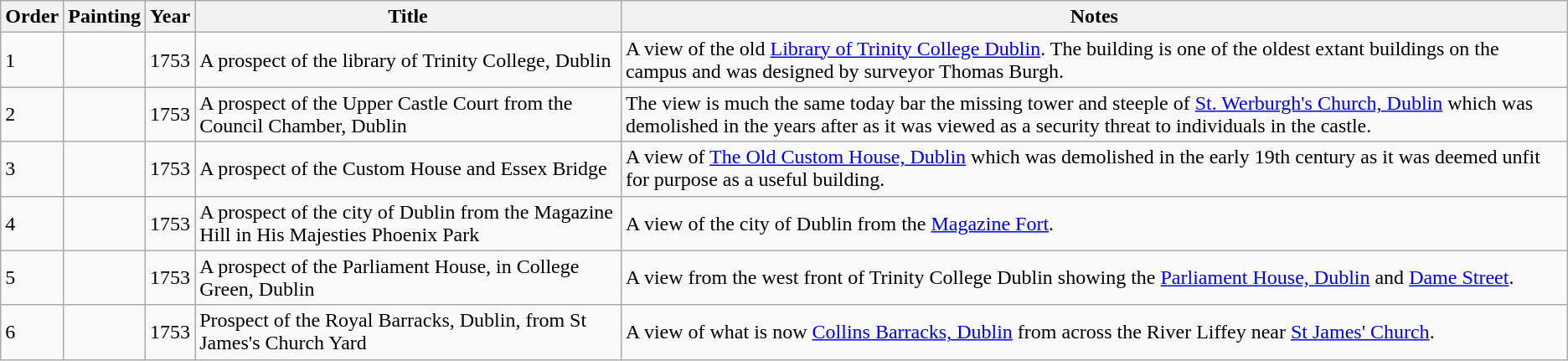<table class="wikitable sortable">
<tr>
<th>Order</th>
<th>Painting</th>
<th>Year</th>
<th>Title</th>
<th>Notes</th>
</tr>
<tr>
<td>1</td>
<td></td>
<td>1753</td>
<td>A prospect of the library of Trinity College, Dublin</td>
<td>A view of the old <a href='#'>Library of Trinity College Dublin</a>. The building is one of the oldest extant buildings on the campus and was designed by surveyor Thomas Burgh.</td>
</tr>
<tr>
<td>2</td>
<td></td>
<td>1753</td>
<td>A prospect of the Upper Castle Court from the Council Chamber, Dublin</td>
<td>The view is much the same today bar the missing tower and steeple of <a href='#'>St. Werburgh's Church, Dublin</a> which was demolished in the years after as it was viewed as a security threat to individuals in the castle.</td>
</tr>
<tr>
<td>3</td>
<td></td>
<td>1753</td>
<td>A prospect of the Custom House and Essex Bridge</td>
<td>A view of <a href='#'>The Old Custom House, Dublin</a> which was demolished in the early 19th century as it was deemed unfit for purpose as a useful building.</td>
</tr>
<tr>
<td>4</td>
<td></td>
<td>1753</td>
<td>A prospect of the city of Dublin from the Magazine Hill in His Majesties Phoenix Park</td>
<td>A view of the city of Dublin from the <a href='#'>Magazine Fort</a>.</td>
</tr>
<tr>
<td>5</td>
<td></td>
<td>1753</td>
<td>A prospect of the Parliament House, in College Green, Dublin</td>
<td>A view from the west front of Trinity College Dublin showing the <a href='#'>Parliament House, Dublin</a> and <a href='#'>Dame Street</a>.</td>
</tr>
<tr>
<td>6</td>
<td></td>
<td>1753</td>
<td>Prospect of the Royal Barracks, Dublin, from St James's Church Yard</td>
<td>A view of what is now <a href='#'>Collins Barracks, Dublin</a> from across the River Liffey near <a href='#'>St James' Church</a>.</td>
</tr>
</table>
